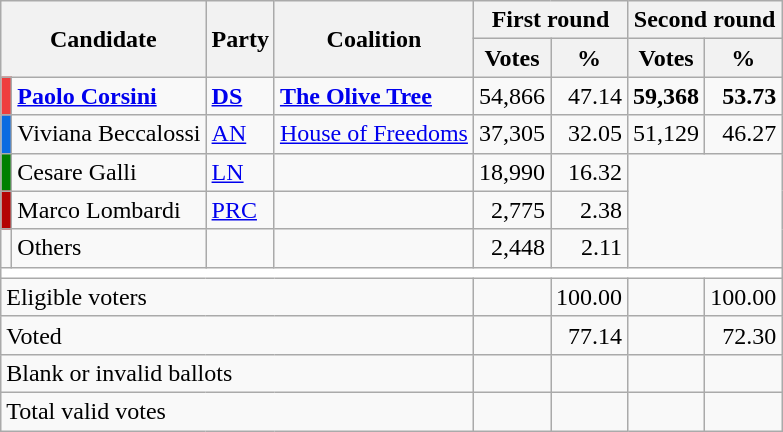<table class="wikitable centre">
<tr>
<th scope="col" rowspan=2 colspan=2>Candidate</th>
<th scope="col" rowspan=2 colspan=1>Party</th>
<th scope="col" rowspan=2 colspan=1>Coalition</th>
<th scope="col" colspan=2>First round</th>
<th scope="col" colspan=2>Second round</th>
</tr>
<tr>
<th scope="col">Votes</th>
<th scope="col">%</th>
<th scope="col">Votes</th>
<th scope="col">%</th>
</tr>
<tr>
<td bgcolor="#EF3E3E"></td>
<td><strong><a href='#'>Paolo Corsini</a></strong></td>
<td><strong><a href='#'>DS</a></strong></td>
<td><strong><a href='#'>The Olive Tree</a></strong></td>
<td style="text-align: right">54,866</td>
<td style="text-align: right">47.14</td>
<td style="text-align: right"><strong>59,368</strong></td>
<td style="text-align: right"><strong>53.73</strong></td>
</tr>
<tr>
<td bgcolor="#0A6BE1"></td>
<td>Viviana Beccalossi</td>
<td><a href='#'>AN</a></td>
<td><a href='#'>House of Freedoms</a></td>
<td style="text-align: right">37,305</td>
<td style="text-align: right">32.05</td>
<td style="text-align: right">51,129</td>
<td style="text-align: right">46.27</td>
</tr>
<tr>
<td bgcolor="#008000"></td>
<td>Cesare Galli</td>
<td><a href='#'>LN</a></td>
<td></td>
<td style="text-align: right">18,990</td>
<td style="text-align: right">16.32</td>
</tr>
<tr>
<td bgcolor="#B40404"></td>
<td>Marco Lombardi</td>
<td><a href='#'>PRC</a></td>
<td></td>
<td style="text-align: right">2,775</td>
<td style="text-align: right">2.38</td>
</tr>
<tr>
<td bgcolor=""></td>
<td>Others</td>
<td></td>
<td></td>
<td style="text-align: right">2,448</td>
<td style="text-align: right">2.11</td>
</tr>
<tr bgcolor=white>
<td colspan=8></td>
</tr>
<tr>
<td colspan=4>Eligible voters</td>
<td style="text-align: right"></td>
<td style="text-align: right">100.00</td>
<td style="text-align: right"></td>
<td style="text-align: right">100.00</td>
</tr>
<tr>
<td colspan=4>Voted</td>
<td style="text-align: right"></td>
<td style="text-align: right">77.14</td>
<td style="text-align: right"></td>
<td style="text-align: right">72.30</td>
</tr>
<tr>
<td colspan=4>Blank or invalid ballots</td>
<td style="text-align: right"></td>
<td style="text-align: right"></td>
<td style="text-align: right"></td>
<td style="text-align: right"></td>
</tr>
<tr>
<td colspan=4>Total valid votes</td>
<td style="text-align: right"></td>
<td style="text-align: right"></td>
<td style="text-align: right"></td>
<td style="text-align: right"></td>
</tr>
</table>
